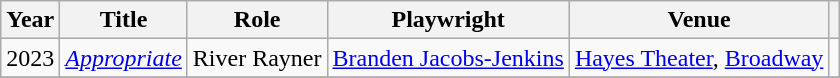<table class="wikitable plainrowheaders">
<tr>
<th>Year</th>
<th>Title</th>
<th>Role</th>
<th>Playwright</th>
<th>Venue</th>
<th></th>
</tr>
<tr>
<td>2023</td>
<td><em><a href='#'>Appropriate</a></em></td>
<td>River Rayner</td>
<td><a href='#'>Branden Jacobs-Jenkins</a></td>
<td><a href='#'>Hayes Theater</a>, <a href='#'>Broadway</a></td>
<td style="text-align: center;"></td>
</tr>
<tr>
</tr>
</table>
